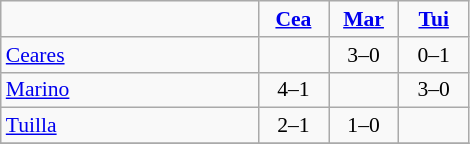<table style="font-size: 90%; text-align: center" class="wikitable">
<tr>
<td width=165></td>
<td align="center" width=40><strong><a href='#'>Cea</a></strong></td>
<td width=40><strong><a href='#'>Mar</a></strong></td>
<td width=40><strong><a href='#'>Tui</a></strong></td>
</tr>
<tr>
<td align=left><a href='#'>Ceares</a></td>
<td></td>
<td> 3–0</td>
<td> 0–1</td>
</tr>
<tr>
<td align=left><a href='#'>Marino</a></td>
<td> 4–1</td>
<td></td>
<td> 3–0</td>
</tr>
<tr>
<td align=left><a href='#'>Tuilla</a></td>
<td> 2–1</td>
<td> 1–0</td>
<td></td>
</tr>
<tr>
</tr>
</table>
